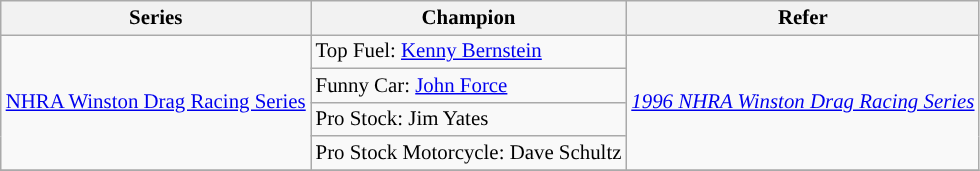<table class="wikitable" style="font-size:87%;">
<tr>
<th>Series</th>
<th>Champion</th>
<th>Refer</th>
</tr>
<tr>
<td rowspan=4><a href='#'>NHRA Winston Drag Racing Series</a></td>
<td>Top Fuel:  <a href='#'>Kenny Bernstein</a></td>
<td rowspan=4><em><a href='#'>1996 NHRA Winston Drag Racing Series</a></em></td>
</tr>
<tr>
<td>Funny Car:  <a href='#'>John Force</a></td>
</tr>
<tr>
<td>Pro Stock:  Jim Yates</td>
</tr>
<tr>
<td>Pro Stock Motorcycle:  Dave Schultz</td>
</tr>
<tr>
</tr>
</table>
